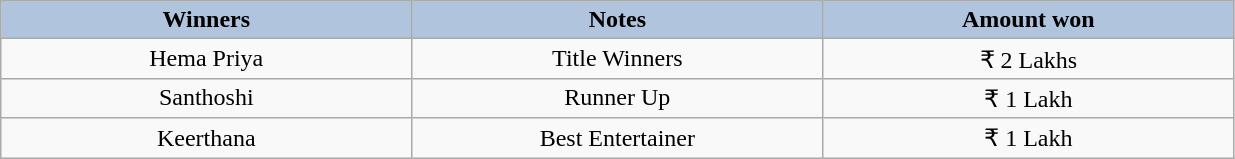<table class="wikitable" style="text-align:center;">
<tr>
<th style="width:200pt; background:LightSteelBlue;">Winners</th>
<th style="width:200pt; background:LightSteelBlue;">Notes</th>
<th style="width:200pt; background:LightSteelBlue;">Amount won</th>
</tr>
<tr>
<td>Hema Priya</td>
<td>Title Winners</td>
<td>₹ 2 Lakhs</td>
</tr>
<tr>
<td>Santhoshi</td>
<td>Runner Up</td>
<td>₹ 1 Lakh</td>
</tr>
<tr>
<td>Keerthana</td>
<td>Best Entertainer</td>
<td>₹ 1 Lakh</td>
</tr>
</table>
